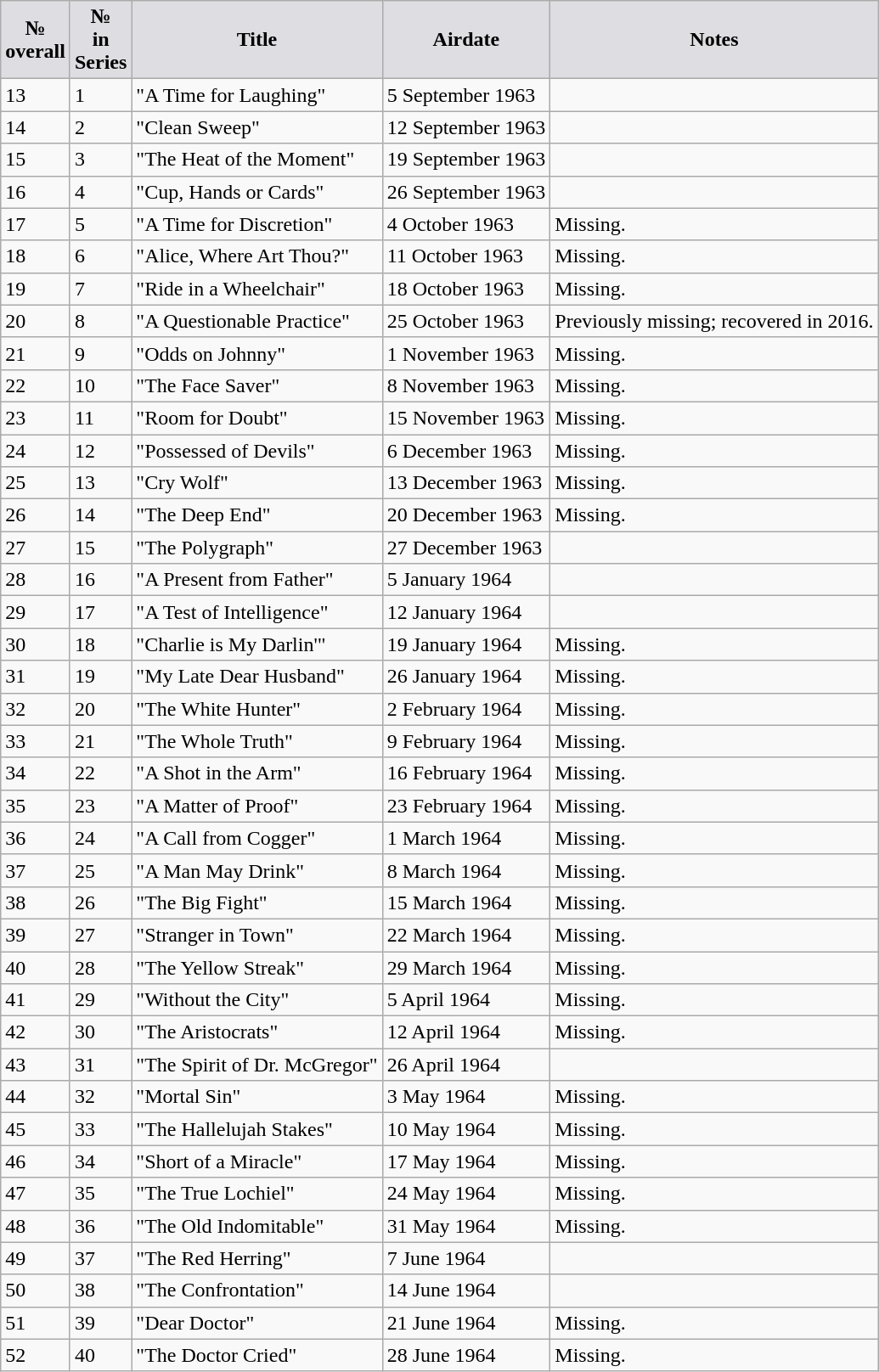<table class="wikitable">
<tr>
<th style="background:#dedde2;">№<br>overall</th>
<th style="background:#dedde2;">№<br>in<br>Series</th>
<th style="background:#dedde2;">Title</th>
<th style="background:#dedde2;">Airdate</th>
<th style="background:#dedde2;">Notes</th>
</tr>
<tr>
<td>13</td>
<td>1</td>
<td>"A Time for Laughing"</td>
<td>5 September 1963</td>
<td></td>
</tr>
<tr>
<td>14</td>
<td>2</td>
<td>"Clean Sweep"</td>
<td>12 September 1963</td>
<td></td>
</tr>
<tr>
<td>15</td>
<td>3</td>
<td>"The Heat of the Moment"</td>
<td>19 September 1963</td>
<td></td>
</tr>
<tr>
<td>16</td>
<td>4</td>
<td>"Cup, Hands or Cards"</td>
<td>26 September 1963</td>
<td></td>
</tr>
<tr>
<td>17</td>
<td>5</td>
<td>"A Time for Discretion"</td>
<td>4 October 1963</td>
<td>Missing.</td>
</tr>
<tr>
<td>18</td>
<td>6</td>
<td>"Alice, Where Art Thou?"</td>
<td>11 October 1963</td>
<td>Missing.</td>
</tr>
<tr>
<td>19</td>
<td>7</td>
<td>"Ride in a Wheelchair"</td>
<td>18 October 1963</td>
<td>Missing.</td>
</tr>
<tr>
<td>20</td>
<td>8</td>
<td>"A Questionable Practice"</td>
<td>25 October 1963</td>
<td>Previously missing; recovered in 2016.</td>
</tr>
<tr>
<td>21</td>
<td>9</td>
<td>"Odds on Johnny"</td>
<td>1 November 1963</td>
<td>Missing.</td>
</tr>
<tr>
<td>22</td>
<td>10</td>
<td>"The Face Saver"</td>
<td>8 November 1963</td>
<td>Missing.</td>
</tr>
<tr>
<td>23</td>
<td>11</td>
<td>"Room for Doubt"</td>
<td>15 November 1963</td>
<td>Missing.</td>
</tr>
<tr>
<td>24</td>
<td>12</td>
<td>"Possessed of Devils"</td>
<td>6 December 1963</td>
<td>Missing.</td>
</tr>
<tr>
<td>25</td>
<td>13</td>
<td>"Cry Wolf"</td>
<td>13 December 1963</td>
<td>Missing.</td>
</tr>
<tr>
<td>26</td>
<td>14</td>
<td>"The Deep End"</td>
<td>20 December 1963</td>
<td>Missing.</td>
</tr>
<tr>
<td>27</td>
<td>15</td>
<td>"The Polygraph"</td>
<td>27 December 1963</td>
<td></td>
</tr>
<tr>
<td>28</td>
<td>16</td>
<td>"A Present from Father"</td>
<td>5 January 1964</td>
<td></td>
</tr>
<tr>
<td>29</td>
<td>17</td>
<td>"A Test of Intelligence"</td>
<td>12 January 1964</td>
<td></td>
</tr>
<tr>
<td>30</td>
<td>18</td>
<td>"Charlie is My Darlin'"</td>
<td>19 January 1964</td>
<td>Missing.</td>
</tr>
<tr>
<td>31</td>
<td>19</td>
<td>"My Late Dear Husband"</td>
<td>26 January 1964</td>
<td>Missing.</td>
</tr>
<tr>
<td>32</td>
<td>20</td>
<td>"The White Hunter"</td>
<td>2 February 1964</td>
<td>Missing.</td>
</tr>
<tr>
<td>33</td>
<td>21</td>
<td>"The Whole Truth"</td>
<td>9 February 1964</td>
<td>Missing.</td>
</tr>
<tr>
<td>34</td>
<td>22</td>
<td>"A Shot in the Arm"</td>
<td>16 February 1964</td>
<td>Missing.</td>
</tr>
<tr>
<td>35</td>
<td>23</td>
<td>"A Matter of Proof"</td>
<td>23 February 1964</td>
<td>Missing.</td>
</tr>
<tr>
<td>36</td>
<td>24</td>
<td>"A Call from Cogger"</td>
<td>1 March 1964</td>
<td>Missing.</td>
</tr>
<tr>
<td>37</td>
<td>25</td>
<td>"A Man May Drink"</td>
<td>8 March 1964</td>
<td>Missing.</td>
</tr>
<tr>
<td>38</td>
<td>26</td>
<td>"The Big Fight"</td>
<td>15 March 1964</td>
<td>Missing.</td>
</tr>
<tr>
<td>39</td>
<td>27</td>
<td>"Stranger in Town"</td>
<td>22 March 1964</td>
<td>Missing.</td>
</tr>
<tr>
<td>40</td>
<td>28</td>
<td>"The Yellow Streak"</td>
<td>29 March 1964</td>
<td>Missing.</td>
</tr>
<tr>
<td>41</td>
<td>29</td>
<td>"Without the City"</td>
<td>5 April 1964</td>
<td>Missing.</td>
</tr>
<tr>
<td>42</td>
<td>30</td>
<td>"The Aristocrats"</td>
<td>12 April 1964</td>
<td>Missing.</td>
</tr>
<tr>
<td>43</td>
<td>31</td>
<td>"The Spirit of Dr. McGregor"</td>
<td>26 April 1964</td>
<td></td>
</tr>
<tr>
<td>44</td>
<td>32</td>
<td>"Mortal Sin"</td>
<td>3 May 1964</td>
<td>Missing.</td>
</tr>
<tr>
<td>45</td>
<td>33</td>
<td>"The Hallelujah Stakes"</td>
<td>10 May 1964</td>
<td>Missing.</td>
</tr>
<tr>
<td>46</td>
<td>34</td>
<td>"Short of a Miracle"</td>
<td>17 May 1964</td>
<td>Missing.</td>
</tr>
<tr>
<td>47</td>
<td>35</td>
<td>"The True Lochiel"</td>
<td>24 May 1964</td>
<td>Missing.</td>
</tr>
<tr>
<td>48</td>
<td>36</td>
<td>"The Old Indomitable"</td>
<td>31 May 1964</td>
<td>Missing.</td>
</tr>
<tr>
<td>49</td>
<td>37</td>
<td>"The Red Herring"</td>
<td>7 June 1964</td>
<td></td>
</tr>
<tr>
<td>50</td>
<td>38</td>
<td>"The Confrontation"</td>
<td>14 June 1964</td>
<td></td>
</tr>
<tr>
<td>51</td>
<td>39</td>
<td>"Dear Doctor"</td>
<td>21 June 1964</td>
<td>Missing.</td>
</tr>
<tr>
<td>52</td>
<td>40</td>
<td>"The Doctor Cried"</td>
<td>28 June 1964</td>
<td>Missing.</td>
</tr>
</table>
